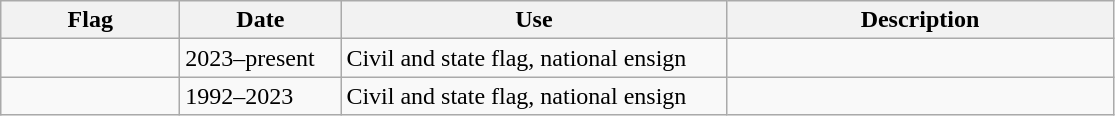<table class="wikitable" style="background: #f9f9f9">
<tr>
<th width="112">Flag</th>
<th width="100">Date</th>
<th width="250">Use</th>
<th width="250">Description</th>
</tr>
<tr>
<td></td>
<td>2023–present</td>
<td>Civil and state flag, national ensign</td>
<td></td>
</tr>
<tr>
<td></td>
<td>1992–2023</td>
<td>Civil and state flag, national ensign</td>
<td></td>
</tr>
</table>
